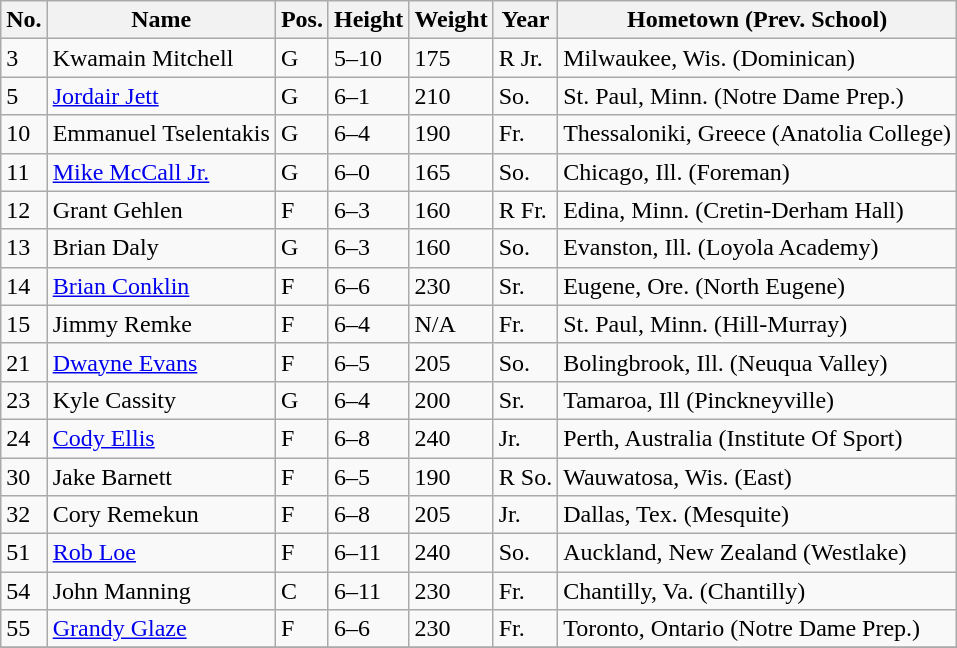<table class="wikitable">
<tr>
<th>No.</th>
<th>Name</th>
<th>Pos.</th>
<th>Height</th>
<th>Weight</th>
<th>Year</th>
<th>Hometown (Prev. School)</th>
</tr>
<tr>
<td>3</td>
<td>Kwamain Mitchell</td>
<td>G</td>
<td>5–10</td>
<td>175</td>
<td>R Jr.</td>
<td>Milwaukee, Wis. (Dominican)</td>
</tr>
<tr>
<td>5</td>
<td><a href='#'>Jordair Jett</a></td>
<td>G</td>
<td>6–1</td>
<td>210</td>
<td>So.</td>
<td>St. Paul, Minn. (Notre Dame Prep.)</td>
</tr>
<tr>
<td>10</td>
<td>Emmanuel Tselentakis</td>
<td>G</td>
<td>6–4</td>
<td>190</td>
<td>Fr.</td>
<td>Thessaloniki, Greece (Anatolia College)</td>
</tr>
<tr>
<td>11</td>
<td><a href='#'>Mike McCall Jr.</a></td>
<td>G</td>
<td>6–0</td>
<td>165</td>
<td>So.</td>
<td>Chicago, Ill. (Foreman)</td>
</tr>
<tr>
<td>12</td>
<td>Grant Gehlen</td>
<td>F</td>
<td>6–3</td>
<td>160</td>
<td>R Fr.</td>
<td>Edina, Minn. (Cretin-Derham Hall)</td>
</tr>
<tr>
<td>13</td>
<td>Brian Daly</td>
<td>G</td>
<td>6–3</td>
<td>160</td>
<td>So.</td>
<td>Evanston, Ill. (Loyola Academy)</td>
</tr>
<tr>
<td>14</td>
<td><a href='#'>Brian Conklin</a></td>
<td>F</td>
<td>6–6</td>
<td>230</td>
<td>Sr.</td>
<td>Eugene, Ore. (North Eugene)</td>
</tr>
<tr>
<td>15</td>
<td>Jimmy Remke</td>
<td>F</td>
<td>6–4</td>
<td>N/A</td>
<td>Fr.</td>
<td>St. Paul, Minn. (Hill-Murray)</td>
</tr>
<tr>
<td>21</td>
<td><a href='#'>Dwayne Evans</a></td>
<td>F</td>
<td>6–5</td>
<td>205</td>
<td>So.</td>
<td>Bolingbrook, Ill. (Neuqua Valley)</td>
</tr>
<tr>
<td>23</td>
<td>Kyle Cassity</td>
<td>G</td>
<td>6–4</td>
<td>200</td>
<td>Sr.</td>
<td>Tamaroa, Ill (Pinckneyville)</td>
</tr>
<tr>
<td>24</td>
<td><a href='#'>Cody Ellis</a></td>
<td>F</td>
<td>6–8</td>
<td>240</td>
<td>Jr.</td>
<td>Perth, Australia (Institute Of Sport)</td>
</tr>
<tr>
<td>30</td>
<td>Jake Barnett</td>
<td>F</td>
<td>6–5</td>
<td>190</td>
<td>R So.</td>
<td>Wauwatosa, Wis. (East)</td>
</tr>
<tr>
<td>32</td>
<td>Cory Remekun</td>
<td>F</td>
<td>6–8</td>
<td>205</td>
<td>Jr.</td>
<td>Dallas, Tex. (Mesquite)</td>
</tr>
<tr>
<td>51</td>
<td><a href='#'>Rob Loe</a></td>
<td>F</td>
<td>6–11</td>
<td>240</td>
<td>So.</td>
<td>Auckland, New Zealand (Westlake)</td>
</tr>
<tr>
<td>54</td>
<td>John Manning</td>
<td>C</td>
<td>6–11</td>
<td>230</td>
<td>Fr.</td>
<td>Chantilly, Va. (Chantilly)</td>
</tr>
<tr>
<td>55</td>
<td><a href='#'>Grandy Glaze</a></td>
<td>F</td>
<td>6–6</td>
<td>230</td>
<td>Fr.</td>
<td>Toronto, Ontario (Notre Dame Prep.)</td>
</tr>
<tr>
</tr>
</table>
